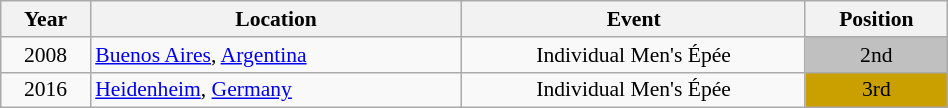<table class="wikitable" width="50%" style="font-size:90%; text-align:center;">
<tr>
<th>Year</th>
<th>Location</th>
<th>Event</th>
<th>Position</th>
</tr>
<tr>
<td>2008</td>
<td rowspan="1" align="left"> <a href='#'>Buenos Aires</a>, <a href='#'>Argentina</a></td>
<td>Individual Men's Épée</td>
<td bgcolor="silver">2nd</td>
</tr>
<tr>
<td>2016</td>
<td rowspan="1" align="left"> <a href='#'>Heidenheim</a>, <a href='#'>Germany</a></td>
<td>Individual Men's Épée</td>
<td bgcolor="caramel">3rd</td>
</tr>
</table>
